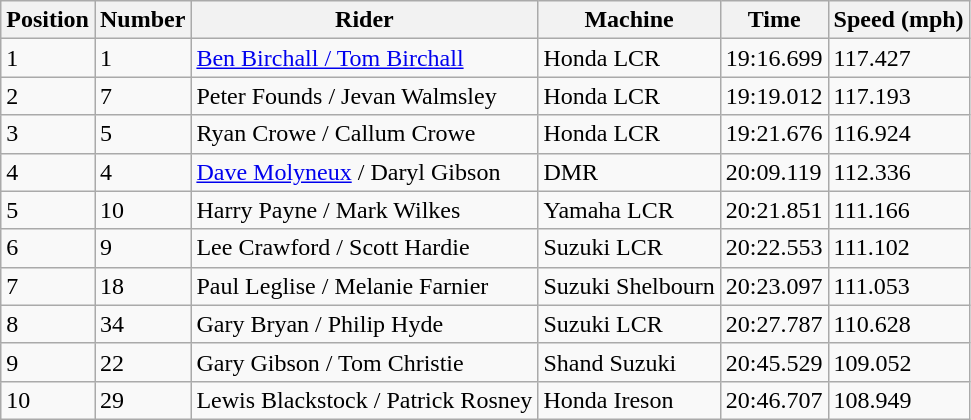<table class="wikitable">
<tr>
<th>Position</th>
<th>Number</th>
<th>Rider</th>
<th>Machine</th>
<th>Time</th>
<th>Speed (mph)</th>
</tr>
<tr>
<td>1</td>
<td>1</td>
<td><a href='#'>Ben Birchall / Tom Birchall</a></td>
<td>Honda LCR</td>
<td>19:16.699</td>
<td>117.427</td>
</tr>
<tr>
<td>2</td>
<td>7</td>
<td>Peter Founds / Jevan Walmsley</td>
<td>Honda LCR</td>
<td>19:19.012</td>
<td>117.193</td>
</tr>
<tr>
<td>3</td>
<td>5</td>
<td>Ryan Crowe / Callum Crowe</td>
<td>Honda LCR</td>
<td>19:21.676</td>
<td>116.924</td>
</tr>
<tr>
<td>4</td>
<td>4</td>
<td><a href='#'>Dave Molyneux</a> / Daryl Gibson</td>
<td>DMR</td>
<td>20:09.119</td>
<td>112.336</td>
</tr>
<tr>
<td>5</td>
<td>10</td>
<td>Harry Payne / Mark Wilkes</td>
<td>Yamaha LCR</td>
<td>20:21.851</td>
<td>111.166</td>
</tr>
<tr>
<td>6</td>
<td>9</td>
<td>Lee Crawford / Scott Hardie</td>
<td>Suzuki LCR</td>
<td>20:22.553</td>
<td>111.102</td>
</tr>
<tr>
<td>7</td>
<td>18</td>
<td>Paul Leglise / Melanie Farnier</td>
<td>Suzuki Shelbourn</td>
<td>20:23.097</td>
<td>111.053</td>
</tr>
<tr>
<td>8</td>
<td>34</td>
<td>Gary Bryan / Philip Hyde</td>
<td>Suzuki LCR</td>
<td>20:27.787</td>
<td>110.628</td>
</tr>
<tr>
<td>9</td>
<td>22</td>
<td>Gary Gibson / Tom Christie</td>
<td>Shand Suzuki</td>
<td>20:45.529</td>
<td>109.052</td>
</tr>
<tr>
<td>10</td>
<td>29</td>
<td>Lewis Blackstock / Patrick Rosney</td>
<td>Honda Ireson</td>
<td>20:46.707</td>
<td>108.949</td>
</tr>
</table>
